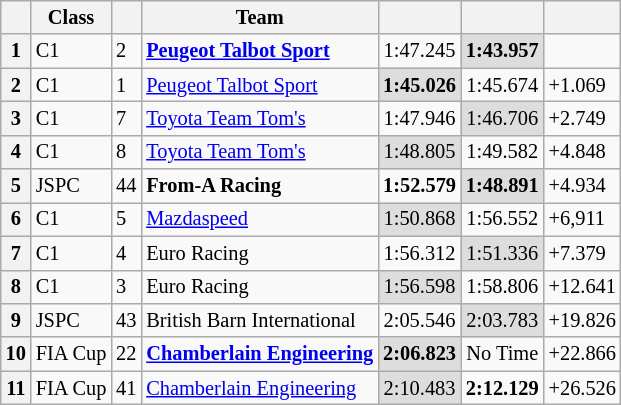<table class="wikitable sortable" style="font-size: 85%;">
<tr>
<th scope=col></th>
<th scope=col>Class</th>
<th scope=col></th>
<th scope=col>Team</th>
<th scope=col></th>
<th></th>
<th scope=col></th>
</tr>
<tr>
<th>1</th>
<td>C1</td>
<td>2</td>
<td><strong> <a href='#'>Peugeot Talbot Sport</a></strong></td>
<td align="center">1:47.245</td>
<td align="center" style="background:#ddd;"><strong>1:43.957</strong></td>
<td></td>
</tr>
<tr>
<th>2</th>
<td>C1</td>
<td>1</td>
<td> <a href='#'>Peugeot Talbot Sport</a></td>
<td align="center" style="background:#ddd;"><strong>1:45.026</strong></td>
<td align="center">1:45.674</td>
<td>+1.069</td>
</tr>
<tr>
<th>3</th>
<td>C1</td>
<td>7</td>
<td> <a href='#'>Toyota Team Tom's</a></td>
<td align="center">1:47.946</td>
<td align="center" style="background:#ddd;">1:46.706</td>
<td>+2.749</td>
</tr>
<tr>
<th>4</th>
<td>C1</td>
<td>8</td>
<td> <a href='#'>Toyota Team Tom's</a></td>
<td align="center" style="background:#ddd;">1:48.805</td>
<td align="center">1:49.582</td>
<td>+4.848</td>
</tr>
<tr>
<th>5</th>
<td>JSPC</td>
<td>44</td>
<td><strong> From-A Racing</strong></td>
<td align="center"><strong>1:52.579</strong></td>
<td align="center" style="background:#ddd;"><strong>1:48.891</strong></td>
<td>+4.934</td>
</tr>
<tr>
<th>6</th>
<td>C1</td>
<td>5</td>
<td> <a href='#'>Mazdaspeed</a></td>
<td align="center" style="background:#ddd;">1:50.868</td>
<td align="center">1:56.552</td>
<td>+6,911</td>
</tr>
<tr>
<th>7</th>
<td>C1</td>
<td>4</td>
<td> Euro Racing</td>
<td align="center">1:56.312</td>
<td align="center" style="background:#ddd;">1:51.336</td>
<td>+7.379</td>
</tr>
<tr>
<th>8</th>
<td>C1</td>
<td>3</td>
<td> Euro Racing</td>
<td align="center" style="background:#ddd;">1:56.598</td>
<td align="center">1:58.806</td>
<td>+12.641</td>
</tr>
<tr>
<th>9</th>
<td>JSPC</td>
<td>43</td>
<td> British Barn International</td>
<td align="center">2:05.546</td>
<td align="center" style="background:#ddd;">2:03.783</td>
<td>+19.826</td>
</tr>
<tr>
<th>10</th>
<td>FIA Cup</td>
<td>22</td>
<td><strong> <a href='#'>Chamberlain Engineering</a></strong></td>
<td align="center" style="background:#ddd;"><strong>2:06.823</strong></td>
<td align="center">No Time</td>
<td>+22.866</td>
</tr>
<tr>
<th>11</th>
<td>FIA Cup</td>
<td>41</td>
<td> <a href='#'>Chamberlain Engineering</a></td>
<td align="center" style="background:#ddd;">2:10.483</td>
<td align="center"><strong>2:12.129</strong></td>
<td>+26.526</td>
</tr>
</table>
